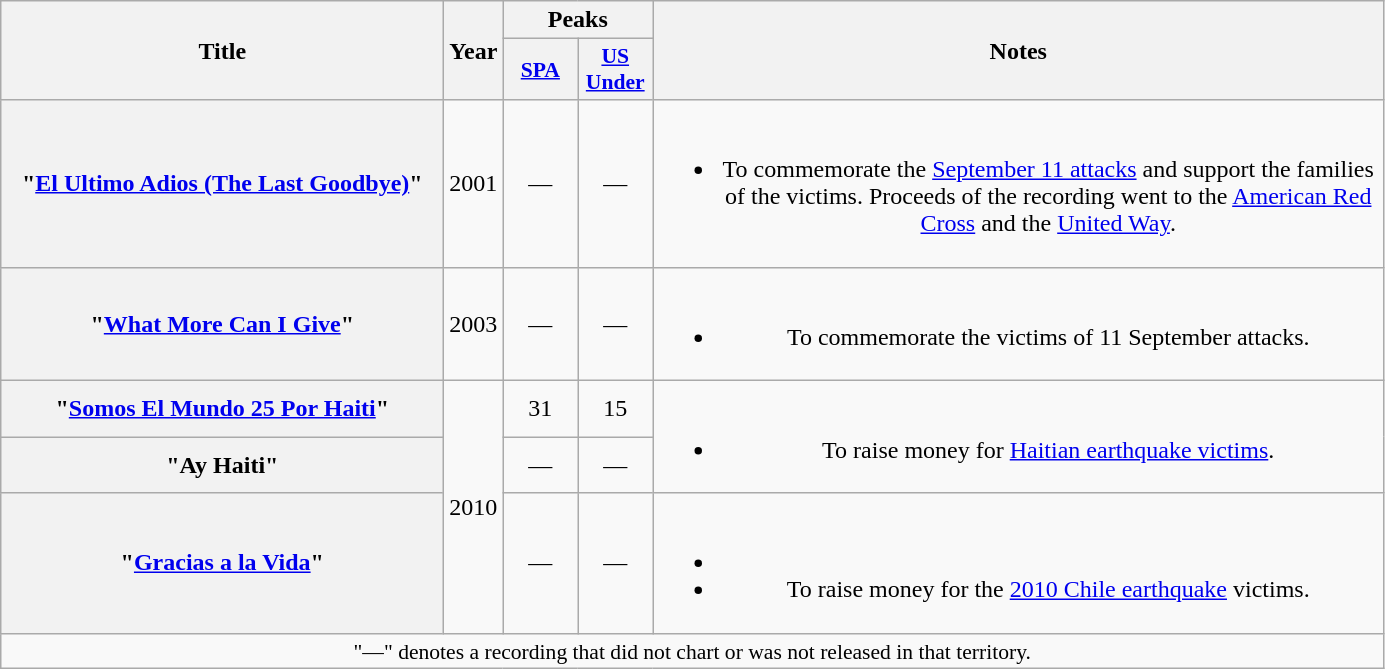<table class="wikitable plainrowheaders" style="text-align:center;">
<tr>
<th scope="col" rowspan="2" style="width:18em;">Title</th>
<th scope="col" rowspan="2">Year</th>
<th scope="col" colspan="2">Peaks</th>
<th scope="col" rowspan="2" style="width:30em;">Notes</th>
</tr>
<tr>
<th scope="col" style="width:3em;font-size:90%;"><a href='#'>SPA</a><br></th>
<th scope="col" style="width:3em;font-size:90%;"><a href='#'>US Under</a><br></th>
</tr>
<tr>
<th scope="row">"<a href='#'>El Ultimo Adios (The Last Goodbye)</a>"<br></th>
<td>2001</td>
<td>—</td>
<td>—</td>
<td><br><ul><li>To commemorate the <a href='#'>September 11 attacks</a> and support the families of the victims. Proceeds of the recording went to the <a href='#'>American Red Cross</a> and the <a href='#'>United Way</a>.</li></ul></td>
</tr>
<tr>
<th scope="row">"<a href='#'>What More Can I Give</a>"<br></th>
<td>2003</td>
<td>—</td>
<td>—</td>
<td><br><ul><li>To commemorate the victims of 11 September attacks.</li></ul></td>
</tr>
<tr>
<th scope="row">"<a href='#'>Somos El Mundo 25 Por Haiti</a>"<br></th>
<td rowspan="3">2010</td>
<td>31</td>
<td>15</td>
<td rowspan="2"><br><ul><li>To raise money for <a href='#'>Haitian earthquake victims</a>.</li></ul></td>
</tr>
<tr>
<th scope="row">"Ay Haiti"<br></th>
<td>—</td>
<td>—</td>
</tr>
<tr>
<th scope="row">"<a href='#'>Gracias a la Vida</a>"<br></th>
<td>—</td>
<td>—</td>
<td><br><ul><li></li><li>To raise money for the <a href='#'>2010 Chile earthquake</a> victims.</li></ul></td>
</tr>
<tr>
<td colspan="14" style="font-size:90%">"—" denotes a recording that did not chart or was not released in that territory.</td>
</tr>
</table>
